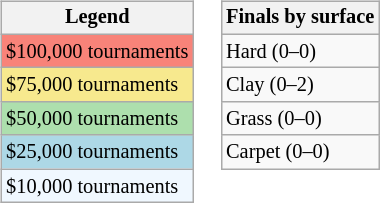<table>
<tr valign=top>
<td><br><table class=wikitable style="font-size:85%">
<tr>
<th>Legend</th>
</tr>
<tr style="background:#f88379;">
<td>$100,000 tournaments</td>
</tr>
<tr style="background:#f7e98e;">
<td>$75,000 tournaments</td>
</tr>
<tr style="background:#addfad;">
<td>$50,000 tournaments</td>
</tr>
<tr style="background:lightblue;">
<td>$25,000 tournaments</td>
</tr>
<tr style="background:#f0f8ff;">
<td>$10,000 tournaments</td>
</tr>
</table>
</td>
<td><br><table class=wikitable style="font-size:85%">
<tr>
<th>Finals by surface</th>
</tr>
<tr>
<td>Hard (0–0)</td>
</tr>
<tr>
<td>Clay (0–2)</td>
</tr>
<tr>
<td>Grass (0–0)</td>
</tr>
<tr>
<td>Carpet (0–0)</td>
</tr>
</table>
</td>
</tr>
</table>
